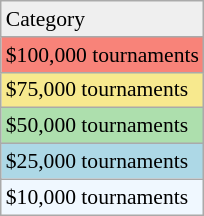<table class=wikitable style=font-size:90%;>
<tr>
<td style="background:#efefef;">Category</td>
</tr>
<tr style="background:#f88379;">
<td>$100,000 tournaments</td>
</tr>
<tr style="background:#f7e98e;">
<td>$75,000 tournaments</td>
</tr>
<tr style="background:#addfad;">
<td>$50,000 tournaments</td>
</tr>
<tr style="background:lightblue;">
<td>$25,000 tournaments</td>
</tr>
<tr style="background:#f0f8ff;">
<td>$10,000 tournaments</td>
</tr>
</table>
